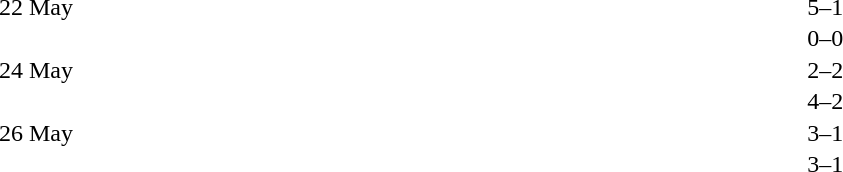<table cellspacing=1 width=70%>
<tr>
<th width=25%></th>
<th width=30%></th>
<th width=15%></th>
<th width=30%></th>
</tr>
<tr>
<td>22 May</td>
<td align=right></td>
<td align=center>5–1</td>
<td></td>
</tr>
<tr>
<td></td>
<td align=right></td>
<td align=center>0–0</td>
<td></td>
</tr>
<tr>
<td>24 May</td>
<td align=right></td>
<td align=center>2–2</td>
<td></td>
</tr>
<tr>
<td></td>
<td align=right></td>
<td align=center>4–2</td>
<td></td>
</tr>
<tr>
<td>26 May</td>
<td align=right></td>
<td align=center>3–1</td>
<td></td>
</tr>
<tr>
<td></td>
<td align=right></td>
<td align=center>3–1</td>
<td></td>
</tr>
</table>
